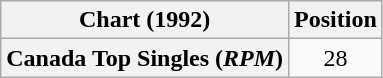<table class="wikitable plainrowheaders" style="text-align:center">
<tr>
<th>Chart (1992)</th>
<th>Position</th>
</tr>
<tr>
<th scope="row">Canada Top Singles (<em>RPM</em>)</th>
<td>28</td>
</tr>
</table>
